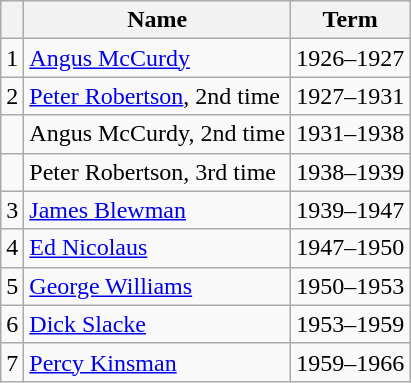<table class="wikitable">
<tr>
<th></th>
<th>Name</th>
<th>Term</th>
</tr>
<tr>
<td>1</td>
<td><a href='#'>Angus McCurdy</a></td>
<td align=center>1926–1927</td>
</tr>
<tr>
<td>2</td>
<td><a href='#'>Peter Robertson</a>, 2nd time</td>
<td align=center>1927–1931</td>
</tr>
<tr>
<td></td>
<td>Angus McCurdy, 2nd time</td>
<td align=center>1931–1938</td>
</tr>
<tr>
<td></td>
<td>Peter Robertson, 3rd time</td>
<td align=center>1938–1939</td>
</tr>
<tr>
<td>3</td>
<td><a href='#'>James Blewman</a></td>
<td align=center>1939–1947</td>
</tr>
<tr>
<td>4</td>
<td><a href='#'>Ed Nicolaus</a></td>
<td align=center>1947–1950</td>
</tr>
<tr>
<td>5</td>
<td><a href='#'>George Williams</a></td>
<td align=center>1950–1953</td>
</tr>
<tr>
<td>6</td>
<td><a href='#'>Dick Slacke</a></td>
<td align=center>1953–1959</td>
</tr>
<tr>
<td>7</td>
<td><a href='#'>Percy Kinsman</a></td>
<td align=center>1959–1966</td>
</tr>
</table>
